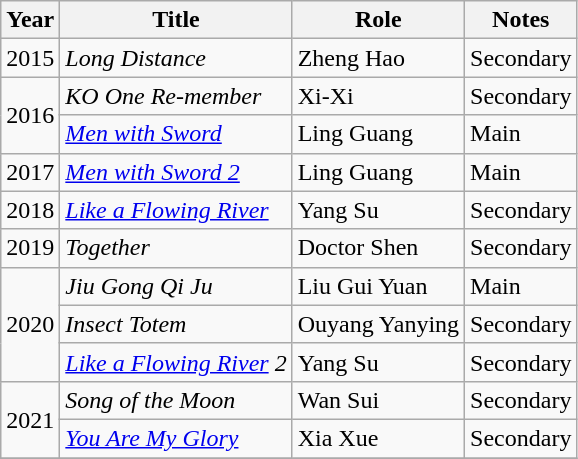<table class="wikitable sortable">
<tr>
<th>Year</th>
<th>Title</th>
<th>Role</th>
<th class="unsortable">Notes</th>
</tr>
<tr>
<td>2015</td>
<td><em>Long Distance</em></td>
<td>Zheng Hao</td>
<td>Secondary</td>
</tr>
<tr>
<td rowspan=2>2016</td>
<td><em>KO One Re-member</em></td>
<td>Xi-Xi</td>
<td>Secondary</td>
</tr>
<tr>
<td><em><a href='#'>Men with Sword</a></em></td>
<td>Ling Guang</td>
<td>Main</td>
</tr>
<tr>
<td>2017</td>
<td><em><a href='#'>Men with Sword 2</a></em></td>
<td>Ling Guang</td>
<td>Main</td>
</tr>
<tr>
<td>2018</td>
<td><em><a href='#'>Like a Flowing River</a></em></td>
<td>Yang Su</td>
<td>Secondary</td>
</tr>
<tr>
<td>2019</td>
<td><em>Together</em></td>
<td>Doctor Shen</td>
<td>Secondary</td>
</tr>
<tr>
<td rowspan=3>2020</td>
<td><em>Jiu Gong Qi Ju</em></td>
<td>Liu Gui Yuan</td>
<td>Main</td>
</tr>
<tr>
<td><em>Insect Totem</em></td>
<td>Ouyang Yanying</td>
<td>Secondary</td>
</tr>
<tr>
<td><em><a href='#'>Like a Flowing River</a> 2</em></td>
<td>Yang Su</td>
<td>Secondary</td>
</tr>
<tr>
<td rowspan=2>2021</td>
<td><em>Song of the Moon</em></td>
<td>Wan Sui</td>
<td>Secondary</td>
</tr>
<tr>
<td><em><a href='#'>You Are My Glory</a></em></td>
<td>Xia Xue</td>
<td>Secondary</td>
</tr>
<tr>
</tr>
</table>
